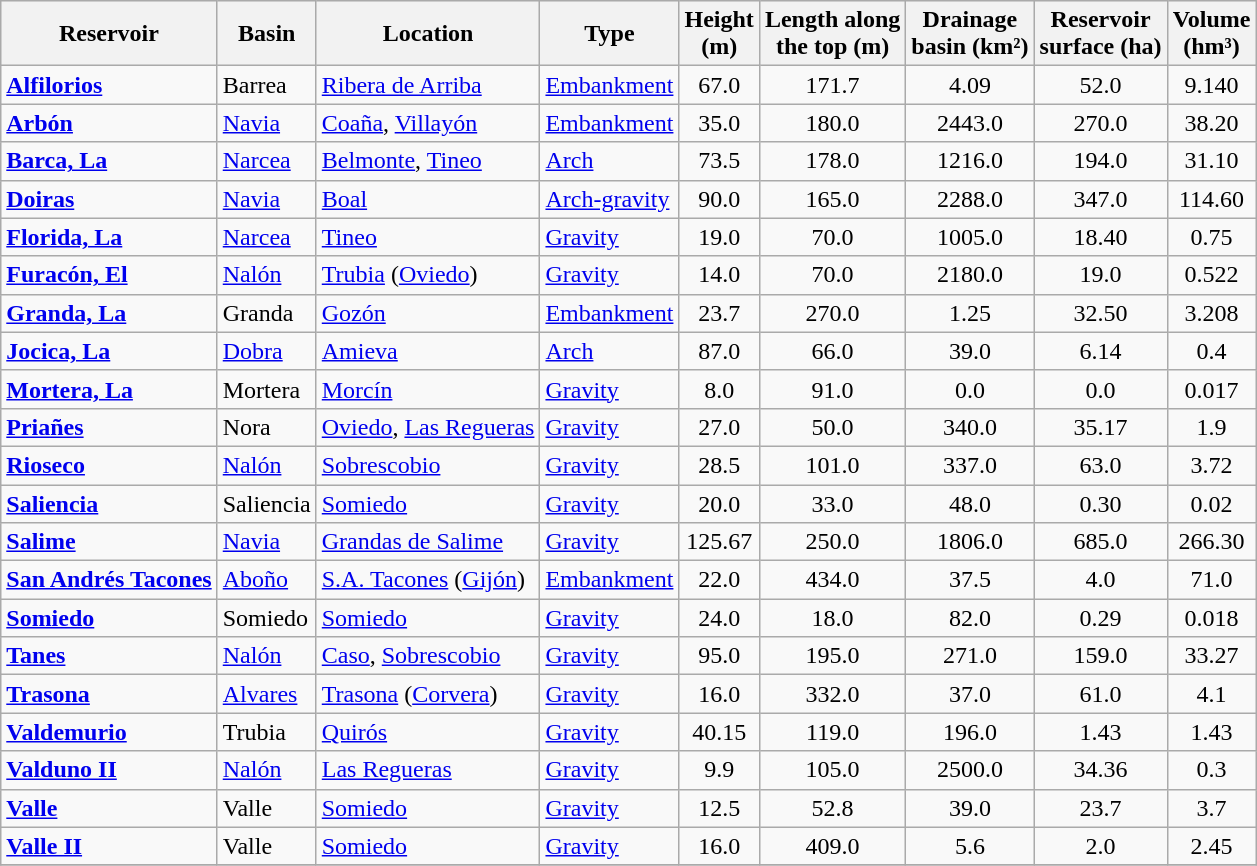<table class="wikitable sortable" style="text-align:center">
<tr bgcolor="#ececec">
<th>Reservoir</th>
<th>Basin</th>
<th>Location</th>
<th>Type</th>
<th>Height<br>(m)</th>
<th>Length along<br>the top (m)</th>
<th>Drainage<br>basin (km²)</th>
<th>Reservoir<br>surface (ha)</th>
<th>Volume<br>(hm³)</th>
</tr>
<tr>
<td align="left"><strong><a href='#'>Alfilorios</a></strong></td>
<td align="left">Barrea</td>
<td align="left"><a href='#'>Ribera de Arriba</a></td>
<td align="left"><a href='#'>Embankment</a></td>
<td>67.0</td>
<td>171.7</td>
<td>4.09</td>
<td>52.0</td>
<td>9.140</td>
</tr>
<tr>
<td align="left"><strong><a href='#'>Arbón</a></strong></td>
<td align="left"><a href='#'>Navia</a></td>
<td align="left"><a href='#'>Coaña</a>, <a href='#'>Villayón</a></td>
<td align="left"><a href='#'>Embankment</a></td>
<td>35.0</td>
<td>180.0</td>
<td>2443.0</td>
<td>270.0</td>
<td>38.20</td>
</tr>
<tr>
<td align="left"><strong><a href='#'>Barca, La</a></strong></td>
<td align="left"><a href='#'>Narcea</a></td>
<td align="left"><a href='#'>Belmonte</a>, <a href='#'>Tineo</a></td>
<td align="left"><a href='#'>Arch</a></td>
<td>73.5</td>
<td>178.0</td>
<td>1216.0</td>
<td>194.0</td>
<td>31.10</td>
</tr>
<tr>
<td align="left"><strong><a href='#'>Doiras</a></strong></td>
<td align="left"><a href='#'>Navia</a></td>
<td align="left"><a href='#'>Boal</a></td>
<td align="left"><a href='#'>Arch-gravity</a></td>
<td>90.0</td>
<td>165.0</td>
<td>2288.0</td>
<td>347.0</td>
<td>114.60</td>
</tr>
<tr>
<td align="left"><strong><a href='#'>Florida, La</a></strong></td>
<td align="left"><a href='#'>Narcea</a></td>
<td align="left"><a href='#'>Tineo</a></td>
<td align="left"><a href='#'>Gravity</a></td>
<td>19.0</td>
<td>70.0</td>
<td>1005.0</td>
<td>18.40</td>
<td>0.75</td>
</tr>
<tr>
<td align="left"><strong><a href='#'>Furacón, El</a></strong></td>
<td align="left"><a href='#'>Nalón</a></td>
<td align="left"><a href='#'>Trubia</a> (<a href='#'>Oviedo</a>)</td>
<td align="left"><a href='#'>Gravity</a></td>
<td>14.0</td>
<td>70.0</td>
<td>2180.0</td>
<td>19.0</td>
<td>0.522</td>
</tr>
<tr>
<td align="left"><strong><a href='#'>Granda, La</a></strong></td>
<td align="left">Granda</td>
<td align="left"><a href='#'>Gozón</a></td>
<td align="left"><a href='#'>Embankment</a></td>
<td>23.7</td>
<td>270.0</td>
<td>1.25</td>
<td>32.50</td>
<td>3.208</td>
</tr>
<tr>
<td align="left"><strong><a href='#'>Jocica, La</a></strong></td>
<td align="left"><a href='#'>Dobra</a></td>
<td align="left"><a href='#'>Amieva</a></td>
<td align="left"><a href='#'>Arch</a></td>
<td>87.0</td>
<td>66.0</td>
<td>39.0</td>
<td>6.14</td>
<td>0.4</td>
</tr>
<tr>
<td align="left"><strong><a href='#'>Mortera, La</a></strong></td>
<td align="left">Mortera</td>
<td align="left"><a href='#'>Morcín</a></td>
<td align="left"><a href='#'>Gravity</a></td>
<td>8.0</td>
<td>91.0</td>
<td>0.0</td>
<td>0.0</td>
<td>0.017</td>
</tr>
<tr>
<td align="left"><strong><a href='#'>Priañes</a></strong></td>
<td align="left">Nora</td>
<td align="left"><a href='#'>Oviedo</a>, <a href='#'>Las Regueras</a></td>
<td align="left"><a href='#'>Gravity</a></td>
<td>27.0</td>
<td>50.0</td>
<td>340.0</td>
<td>35.17</td>
<td>1.9</td>
</tr>
<tr>
<td align="left"><strong><a href='#'>Rioseco</a></strong></td>
<td align="left"><a href='#'>Nalón</a></td>
<td align="left"><a href='#'>Sobrescobio</a></td>
<td align="left"><a href='#'>Gravity</a></td>
<td>28.5</td>
<td>101.0</td>
<td>337.0</td>
<td>63.0</td>
<td>3.72</td>
</tr>
<tr>
<td align="left"><strong><a href='#'>Saliencia</a></strong></td>
<td align="left">Saliencia</td>
<td align="left"><a href='#'>Somiedo</a></td>
<td align="left"><a href='#'>Gravity</a></td>
<td>20.0</td>
<td>33.0</td>
<td>48.0</td>
<td>0.30</td>
<td>0.02</td>
</tr>
<tr>
<td align="left"><strong><a href='#'>Salime</a></strong></td>
<td align="left"><a href='#'>Navia</a></td>
<td align="left"><a href='#'>Grandas de Salime</a></td>
<td align="left"><a href='#'>Gravity</a></td>
<td>125.67</td>
<td>250.0</td>
<td>1806.0</td>
<td>685.0</td>
<td>266.30</td>
</tr>
<tr>
<td align="left"><strong><a href='#'>San Andrés Tacones</a></strong></td>
<td align="left"><a href='#'>Aboño</a></td>
<td align="left"><a href='#'>S.A. Tacones</a> (<a href='#'>Gijón</a>)</td>
<td align="left"><a href='#'>Embankment</a></td>
<td>22.0</td>
<td>434.0</td>
<td>37.5</td>
<td>4.0</td>
<td>71.0</td>
</tr>
<tr>
<td align="left"><strong><a href='#'>Somiedo</a></strong></td>
<td align="left">Somiedo</td>
<td align="left"><a href='#'>Somiedo</a></td>
<td align="left"><a href='#'>Gravity</a></td>
<td>24.0</td>
<td>18.0</td>
<td>82.0</td>
<td>0.29</td>
<td>0.018</td>
</tr>
<tr>
<td align="left"><strong><a href='#'>Tanes</a></strong></td>
<td align="left"><a href='#'>Nalón</a></td>
<td align="left"><a href='#'>Caso</a>, <a href='#'>Sobrescobio</a></td>
<td align="left"><a href='#'>Gravity</a></td>
<td>95.0</td>
<td>195.0</td>
<td>271.0</td>
<td>159.0</td>
<td>33.27</td>
</tr>
<tr>
<td align="left"><strong><a href='#'>Trasona</a></strong></td>
<td align="left"><a href='#'>Alvares</a></td>
<td align="left"><a href='#'>Trasona</a> (<a href='#'>Corvera</a>)</td>
<td align="left"><a href='#'>Gravity</a></td>
<td>16.0</td>
<td>332.0</td>
<td>37.0</td>
<td>61.0</td>
<td>4.1</td>
</tr>
<tr>
<td align="left"><strong><a href='#'>Valdemurio</a></strong></td>
<td align="left">Trubia</td>
<td align="left"><a href='#'>Quirós</a></td>
<td align="left"><a href='#'>Gravity</a></td>
<td>40.15</td>
<td>119.0</td>
<td>196.0</td>
<td>1.43</td>
<td>1.43</td>
</tr>
<tr>
<td align="left"><strong><a href='#'>Valduno II</a></strong></td>
<td align="left"><a href='#'>Nalón</a></td>
<td align="left"><a href='#'>Las Regueras</a></td>
<td align="left"><a href='#'>Gravity</a></td>
<td>9.9</td>
<td>105.0</td>
<td>2500.0</td>
<td>34.36</td>
<td>0.3</td>
</tr>
<tr>
<td align="left"><strong><a href='#'>Valle</a></strong></td>
<td align="left">Valle</td>
<td align="left"><a href='#'>Somiedo</a></td>
<td align="left"><a href='#'>Gravity</a></td>
<td>12.5</td>
<td>52.8</td>
<td>39.0</td>
<td>23.7</td>
<td>3.7</td>
</tr>
<tr>
<td align="left"><strong><a href='#'>Valle II</a></strong></td>
<td align="left">Valle</td>
<td align="left"><a href='#'>Somiedo</a></td>
<td align="left"><a href='#'>Gravity</a></td>
<td>16.0</td>
<td>409.0</td>
<td>5.6</td>
<td>2.0</td>
<td>2.45</td>
</tr>
<tr>
</tr>
</table>
